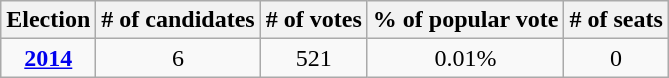<table class="wikitable">
<tr>
<th>Election</th>
<th># of candidates</th>
<th># of votes</th>
<th>% of popular vote</th>
<th># of seats</th>
</tr>
<tr align=center>
<td><strong><a href='#'>2014</a></strong></td>
<td>6</td>
<td>521</td>
<td>0.01%</td>
<td>0</td>
</tr>
</table>
